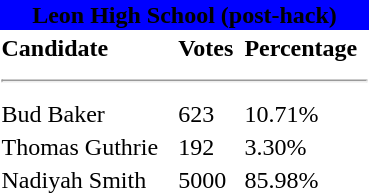<table class="toccolours" style="fixed: left; margin-left: 1em;" width="250px">
<tr>
<th colspan="8" style="text-align: center; background:blue"><span><strong>Leon High School (post-hack)</strong> </span></th>
</tr>
<tr>
<td><strong>Candidate</strong></td>
<td><strong>Votes</strong></td>
<td><strong>Percentage</strong></td>
</tr>
<tr>
<td colspan="3"><hr></td>
</tr>
<tr>
<td>Bud Baker</td>
<td>623</td>
<td>10.71%</td>
</tr>
<tr>
<td>Thomas Guthrie</td>
<td>192</td>
<td>3.30%</td>
</tr>
<tr>
<td>Nadiyah Smith</td>
<td>5000</td>
<td>85.98%</td>
</tr>
</table>
